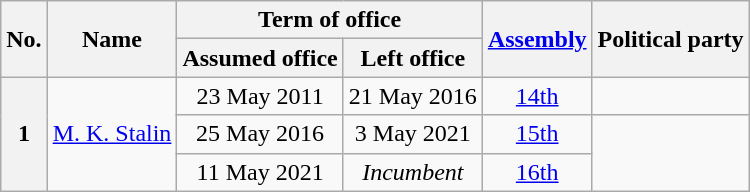<table class="wikitable sortable" style="text-align:center">
<tr>
<th rowspan=2>No.</th>
<th rowspan=2>Name</th>
<th colspan=2>Term of office</th>
<th rowspan=2><a href='#'>Assembly</a><br></th>
<th rowspan=2 colspan=2>Political party</th>
</tr>
<tr>
<th>Assumed office</th>
<th>Left office</th>
</tr>
<tr>
<th rowspan=3>1</th>
<td rowspan=3><a href='#'>M. K. Stalin</a></td>
<td>23 May 2011</td>
<td>21 May 2016</td>
<td><a href='#'>14th</a><br></td>
<td></td>
</tr>
<tr>
<td>25 May 2016</td>
<td>3 May 2021</td>
<td><a href='#'>15th</a><br></td>
</tr>
<tr>
<td>11 May 2021</td>
<td><em>Incumbent</em></td>
<td><a href='#'>16th</a><br></td>
</tr>
</table>
